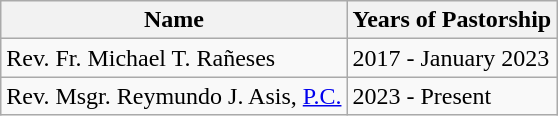<table class="wikitable">
<tr>
<th>Name</th>
<th>Years of Pastorship</th>
</tr>
<tr>
<td>Rev. Fr. Michael T. Rañeses </td>
<td>2017 - January 2023</td>
</tr>
<tr>
<td>Rev. Msgr. Reymundo J. Asis, <a href='#'>P.C.</a> </td>
<td>2023 - Present</td>
</tr>
</table>
